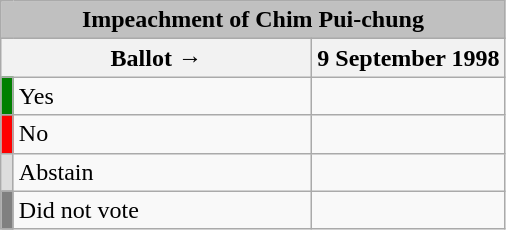<table class="wikitable" style="text-align:center;">
<tr>
<td colspan="3"  style="text-align:center; background:silver;"><strong>Impeachment of Chim Pui-chung</strong></td>
</tr>
<tr>
<th colspan="2" style="width:200px;">Ballot →</th>
<th>9 September 1998</th>
</tr>
<tr>
<th style="width:1px; background:green;"></th>
<td style="text-align:left;">Yes</td>
<td></td>
</tr>
<tr>
<th style="background:red;"></th>
<td style="text-align:left;">No</td>
<td></td>
</tr>
<tr>
<th style="background:#DDDDDD;"></th>
<td style="text-align:left;">Abstain</td>
<td></td>
</tr>
<tr>
<th style="background:grey;"></th>
<td style="text-align:left;">Did not vote</td>
<td></td>
</tr>
</table>
